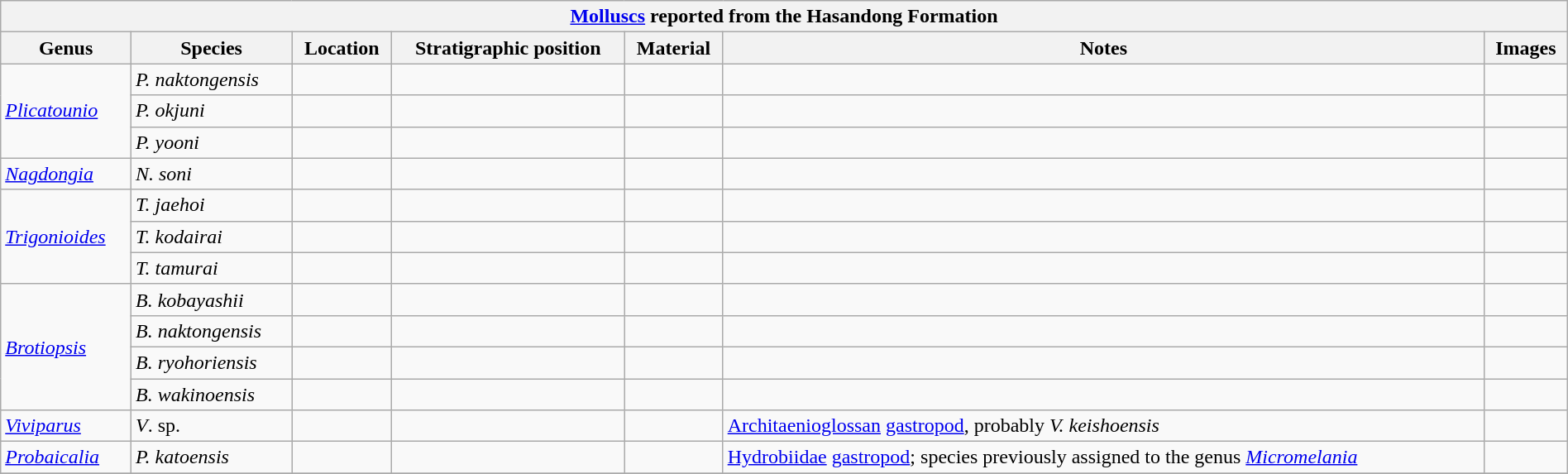<table class="wikitable" align="center" width="100%">
<tr>
<th colspan="7" align="center"><strong><a href='#'>Molluscs</a> reported from the Hasandong Formation</strong></th>
</tr>
<tr>
<th>Genus</th>
<th>Species</th>
<th>Location</th>
<th>Stratigraphic position</th>
<th>Material</th>
<th>Notes</th>
<th>Images</th>
</tr>
<tr>
<td rowspan="3"><em><a href='#'>Plicatounio</a></em></td>
<td><em>P. naktongensis</em></td>
<td></td>
<td></td>
<td></td>
<td></td>
<td></td>
</tr>
<tr>
<td><em>P. okjuni</em></td>
<td></td>
<td></td>
<td></td>
<td></td>
<td></td>
</tr>
<tr>
<td><em>P. yooni</em></td>
<td></td>
<td></td>
<td></td>
<td></td>
<td></td>
</tr>
<tr>
<td><em><a href='#'>Nagdongia</a></em></td>
<td><em>N. soni</em></td>
<td></td>
<td></td>
<td></td>
<td></td>
<td></td>
</tr>
<tr>
<td rowspan="3"><em><a href='#'>Trigonioides</a></em></td>
<td><em>T. jaehoi</em></td>
<td></td>
<td></td>
<td></td>
<td></td>
<td></td>
</tr>
<tr>
<td><em>T. kodairai</em></td>
<td></td>
<td></td>
<td></td>
<td></td>
<td></td>
</tr>
<tr>
<td><em>T. tamurai</em></td>
<td></td>
<td></td>
<td></td>
<td></td>
<td></td>
</tr>
<tr>
<td rowspan="4"><em><a href='#'>Brotiopsis</a></em></td>
<td><em>B. kobayashii</em></td>
<td></td>
<td></td>
<td></td>
<td></td>
<td></td>
</tr>
<tr>
<td><em>B. naktongensis</em></td>
<td></td>
<td></td>
<td></td>
<td></td>
<td></td>
</tr>
<tr>
<td><em>B. ryohoriensis</em></td>
<td></td>
<td></td>
<td></td>
<td></td>
<td></td>
</tr>
<tr>
<td><em>B. wakinoensis</em></td>
<td></td>
<td></td>
<td></td>
<td></td>
<td></td>
</tr>
<tr>
<td><em><a href='#'>Viviparus</a></em></td>
<td><em>V</em>. sp.</td>
<td></td>
<td></td>
<td></td>
<td><a href='#'>Architaenioglossan</a> <a href='#'>gastropod</a>, probably <em>V. keishoensis</em></td>
<td></td>
</tr>
<tr>
<td><em><a href='#'>Probaicalia</a></em></td>
<td><em>P. katoensis</em></td>
<td></td>
<td></td>
<td></td>
<td><a href='#'>Hydrobiidae</a> <a href='#'>gastropod</a>; species previously assigned to the genus <em><a href='#'>Micromelania</a></em></td>
<td></td>
</tr>
<tr>
</tr>
</table>
